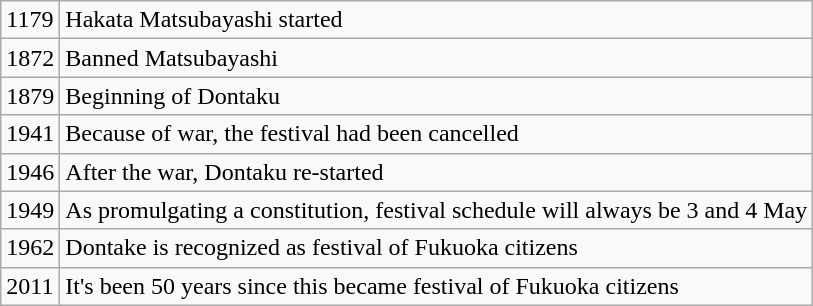<table class="wikitable">
<tr>
<td>1179</td>
<td>Hakata Matsubayashi started</td>
</tr>
<tr>
<td>1872</td>
<td>Banned Matsubayashi</td>
</tr>
<tr>
<td>1879</td>
<td>Beginning of Dontaku</td>
</tr>
<tr>
<td>1941</td>
<td>Because of war, the festival had been cancelled</td>
</tr>
<tr>
<td>1946</td>
<td>After the war, Dontaku re-started</td>
</tr>
<tr>
<td>1949</td>
<td>As promulgating a constitution, festival schedule will always be 3 and 4 May</td>
</tr>
<tr>
<td>1962</td>
<td>Dontake is recognized as festival of Fukuoka citizens</td>
</tr>
<tr>
<td>2011</td>
<td>It's been 50 years since this became festival of Fukuoka citizens</td>
</tr>
</table>
